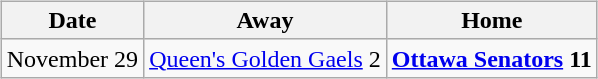<table cellspacing="10">
<tr>
<td valign="top"><br><table class="wikitable">
<tr>
<th>Date</th>
<th>Away</th>
<th>Home</th>
</tr>
<tr>
<td>November 29</td>
<td><a href='#'>Queen's Golden Gaels</a> 2</td>
<td><strong><a href='#'>Ottawa Senators</a> 11</strong></td>
</tr>
</table>
</td>
</tr>
</table>
